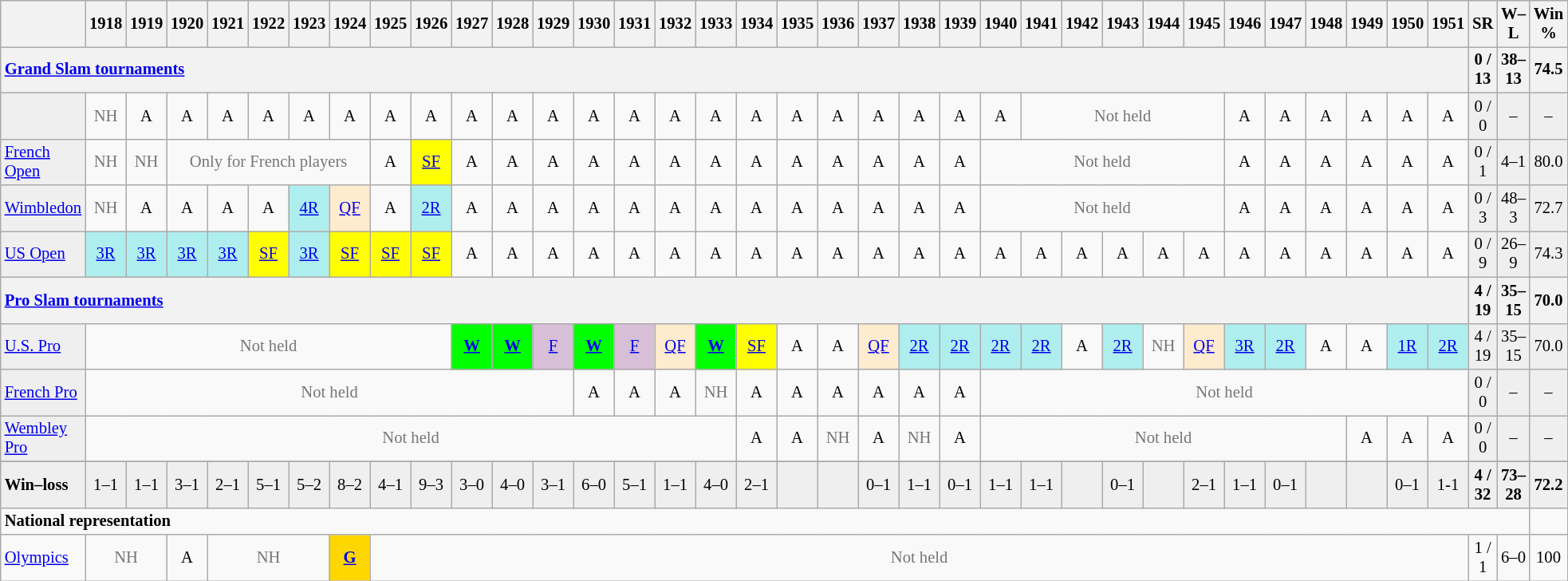<table class="wikitable nowrap" style=font-size:86%;text-align:center>
<tr style="background:#efefef;">
<th style="width:95px;"></th>
<th>1918</th>
<th>1919</th>
<th>1920</th>
<th>1921</th>
<th>1922</th>
<th>1923</th>
<th>1924</th>
<th>1925</th>
<th>1926</th>
<th>1927</th>
<th>1928</th>
<th>1929</th>
<th>1930</th>
<th>1931</th>
<th>1932</th>
<th>1933</th>
<th>1934</th>
<th>1935</th>
<th>1936</th>
<th>1937</th>
<th>1938</th>
<th>1939</th>
<th>1940</th>
<th>1941</th>
<th>1942</th>
<th>1943</th>
<th>1944</th>
<th>1945</th>
<th>1946</th>
<th>1947</th>
<th>1948</th>
<th>1949</th>
<th>1950</th>
<th>1951</th>
<th style="width:45px;">SR</th>
<th style="width:45px;">W–L</th>
<th style="width:45px;">Win %</th>
</tr>
<tr>
<th style="text-align:left;" colspan=35><a href='#'>Grand Slam tournaments</a></th>
<th>0 / 13</th>
<th>38–13</th>
<th>74.5</th>
</tr>
<tr>
<td style="text-align:left;" bgcolor=efefef></td>
<td style=color:#767676>NH</td>
<td>A</td>
<td>A</td>
<td>A</td>
<td>A</td>
<td>A</td>
<td>A</td>
<td>A</td>
<td>A</td>
<td>A</td>
<td>A</td>
<td>A</td>
<td>A</td>
<td>A</td>
<td>A</td>
<td>A</td>
<td>A</td>
<td>A</td>
<td>A</td>
<td>A</td>
<td>A</td>
<td>A</td>
<td>A</td>
<td colspan=5 style=color:#767676>Not held</td>
<td>A</td>
<td>A</td>
<td>A</td>
<td>A</td>
<td>A</td>
<td>A</td>
<td bgcolor=efefef>0 / 0</td>
<td bgcolor=efefef>–</td>
<td bgcolor=efefef>–</td>
</tr>
<tr>
<td style="text-align:left;" bgcolor=efefef><a href='#'>French Open</a></td>
<td style=color:#767676>NH</td>
<td style=color:#767676>NH</td>
<td colspan=5 style=color:#767676>Only for French players</td>
<td>A</td>
<td bgcolor=yellow><a href='#'>SF</a></td>
<td>A</td>
<td>A</td>
<td>A</td>
<td>A</td>
<td>A</td>
<td>A</td>
<td>A</td>
<td>A</td>
<td>A</td>
<td>A</td>
<td>A</td>
<td>A</td>
<td>A</td>
<td colspan=6 style=color:#767676>Not held</td>
<td>A</td>
<td>A</td>
<td>A</td>
<td>A</td>
<td>A</td>
<td>A</td>
<td bgcolor=efefef>0 / 1</td>
<td bgcolor=efefef>4–1</td>
<td bgcolor=efefef>80.0</td>
</tr>
<tr>
<td style="text-align:left;" bgcolor=efefef><a href='#'>Wimbledon</a></td>
<td style=color:#767676>NH</td>
<td>A</td>
<td>A</td>
<td>A</td>
<td>A</td>
<td bgcolor=afeeee><a href='#'>4R</a></td>
<td bgcolor=ffebcd><a href='#'>QF</a></td>
<td>A</td>
<td bgcolor=afeeee><a href='#'>2R</a></td>
<td>A</td>
<td>A</td>
<td>A</td>
<td>A</td>
<td>A</td>
<td>A</td>
<td>A</td>
<td>A</td>
<td>A</td>
<td>A</td>
<td>A</td>
<td>A</td>
<td>A</td>
<td colspan=6 style=color:#767676>Not held</td>
<td>A</td>
<td>A</td>
<td>A</td>
<td>A</td>
<td>A</td>
<td>A</td>
<td bgcolor=efefef>0 / 3</td>
<td bgcolor=efefef>48–3</td>
<td bgcolor=efefef>72.7</td>
</tr>
<tr>
<td style="text-align:left;" bgcolor=efefef><a href='#'>US Open</a></td>
<td bgcolor=afeeee><a href='#'>3R</a></td>
<td bgcolor=afeeee><a href='#'>3R</a></td>
<td bgcolor=afeeee><a href='#'>3R</a></td>
<td bgcolor=afeeee><a href='#'>3R</a></td>
<td bgcolor=yellow><a href='#'>SF</a></td>
<td bgcolor=afeeee><a href='#'>3R</a></td>
<td bgcolor=yellow><a href='#'>SF</a></td>
<td bgcolor=yellow><a href='#'>SF</a></td>
<td bgcolor=yellow><a href='#'>SF</a></td>
<td>A</td>
<td>A</td>
<td>A</td>
<td>A</td>
<td>A</td>
<td>A</td>
<td>A</td>
<td>A</td>
<td>A</td>
<td>A</td>
<td>A</td>
<td>A</td>
<td>A</td>
<td>A</td>
<td>A</td>
<td>A</td>
<td>A</td>
<td>A</td>
<td>A</td>
<td>A</td>
<td>A</td>
<td>A</td>
<td>A</td>
<td>A</td>
<td>A</td>
<td bgcolor=efefef>0 / 9</td>
<td bgcolor=efefef>26–9</td>
<td bgcolor=efefef>74.3</td>
</tr>
<tr>
<th style="text-align:left;" colspan=35><a href='#'>Pro Slam tournaments</a></th>
<th>4 / 19</th>
<th>35–15</th>
<th>70.0</th>
</tr>
<tr>
<td style="text-align:left;" bgcolor=efefef><a href='#'>U.S. Pro</a></td>
<td colspan=9 style=color:#767676>Not held</td>
<td bgcolor=lime><strong><a href='#'>W</a></strong></td>
<td bgcolor=lime><strong><a href='#'>W</a></strong></td>
<td bgcolor=thistle><a href='#'>F</a></td>
<td bgcolor=lime><strong><a href='#'>W</a></strong></td>
<td bgcolor=thistle><a href='#'>F</a></td>
<td bgcolor=ffebcd><a href='#'>QF</a></td>
<td bgcolor=lime><strong><a href='#'>W</a></strong></td>
<td bgcolor=yellow><a href='#'>SF</a></td>
<td>A</td>
<td>A</td>
<td bgcolor=ffebcd><a href='#'>QF</a></td>
<td bgcolor=afeeee><a href='#'>2R</a></td>
<td bgcolor=afeeee><a href='#'>2R</a></td>
<td bgcolor=afeeee><a href='#'>2R</a></td>
<td bgcolor=afeeee><a href='#'>2R</a></td>
<td>A</td>
<td bgcolor=afeeee><a href='#'>2R</a></td>
<td style=color:#767676>NH</td>
<td bgcolor=ffebcd><a href='#'>QF</a></td>
<td bgcolor=afeeee><a href='#'>3R</a></td>
<td bgcolor=afeeee><a href='#'>2R</a></td>
<td>A</td>
<td>A</td>
<td bgcolor=afeeee><a href='#'>1R</a></td>
<td bgcolor=afeeee><a href='#'>2R</a></td>
<td bgcolor=efefef>4 / 19</td>
<td bgcolor=efefef>35–15</td>
<td bgcolor=efefef>70.0</td>
</tr>
<tr>
<td style="text-align:left;" bgcolor=efefef><a href='#'>French Pro</a></td>
<td colspan=12 style=color:#767676>Not held</td>
<td>A</td>
<td>A</td>
<td>A</td>
<td style=color:#767676>NH</td>
<td>A</td>
<td>A</td>
<td>A</td>
<td>A</td>
<td>A</td>
<td>A</td>
<td colspan=12 style=color:#767676>Not held</td>
<td bgcolor=efefef>0 / 0</td>
<td bgcolor=efefef>–</td>
<td bgcolor=efefef>–</td>
</tr>
<tr>
<td style="text-align:left;" bgcolor=efefef><a href='#'>Wembley Pro</a></td>
<td colspan=16 style=color:#767676>Not held</td>
<td>A</td>
<td>A</td>
<td style=color:#767676>NH</td>
<td>A</td>
<td style=color:#767676>NH</td>
<td>A</td>
<td colspan=9 style=color:#767676>Not held</td>
<td>A</td>
<td>A</td>
<td>A</td>
<td bgcolor=efefef>0 / 0</td>
<td bgcolor=efefef>–</td>
<td bgcolor=efefef>–</td>
</tr>
<tr>
</tr>
<tr style="background:#efefef;">
<td style="text-align:left;" bgcolor=efefef><strong>Win–loss</strong></td>
<td>1–1</td>
<td>1–1</td>
<td>3–1</td>
<td>2–1</td>
<td>5–1</td>
<td>5–2</td>
<td>8–2</td>
<td>4–1</td>
<td>9–3</td>
<td>3–0</td>
<td>4–0</td>
<td>3–1</td>
<td>6–0</td>
<td>5–1</td>
<td>1–1</td>
<td>4–0</td>
<td>2–1</td>
<td></td>
<td></td>
<td>0–1</td>
<td>1–1</td>
<td>0–1</td>
<td>1–1</td>
<td>1–1</td>
<td></td>
<td>0–1</td>
<td></td>
<td>2–1</td>
<td>1–1</td>
<td>0–1</td>
<td></td>
<td></td>
<td>0–1</td>
<td>1-1</td>
<td bgcolor=efefef><strong>4 / 32</strong></td>
<td bgcolor=efefef><strong>73–28</strong></td>
<td bgcolor=efefef><strong>72.2</strong></td>
</tr>
<tr>
<td colspan="37" align="left"><strong>National representation</strong></td>
</tr>
<tr>
<td align=left><a href='#'>Olympics</a></td>
<td colspan=2 style=color:#767676>NH</td>
<td>A</td>
<td colspan=3 style=color:#767676>NH</td>
<td bgcolor=gold><strong><a href='#'>G</a></strong></td>
<td colspan=27 style=color:#767676>Not held</td>
<td>1 / 1</td>
<td>6–0</td>
<td>100</td>
</tr>
</table>
